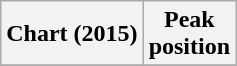<table class="wikitable sortable plainrowheaders">
<tr>
<th>Chart (2015)</th>
<th>Peak<br>position</th>
</tr>
<tr>
</tr>
</table>
